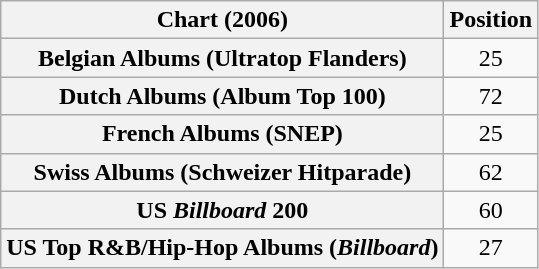<table class="wikitable sortable plainrowheaders">
<tr>
<th>Chart (2006)</th>
<th>Position</th>
</tr>
<tr>
<th scope="row">Belgian Albums (Ultratop Flanders)</th>
<td style="text-align:center;">25</td>
</tr>
<tr>
<th scope="row">Dutch Albums (Album Top 100)</th>
<td style="text-align:center;">72</td>
</tr>
<tr>
<th scope="row">French Albums (SNEP)</th>
<td style="text-align:center;">25</td>
</tr>
<tr>
<th scope="row">Swiss Albums (Schweizer Hitparade)</th>
<td style="text-align:center;">62</td>
</tr>
<tr>
<th scope="row">US <em>Billboard</em> 200</th>
<td style="text-align:center;">60</td>
</tr>
<tr>
<th scope="row">US Top R&B/Hip-Hop Albums (<em>Billboard</em>)</th>
<td style="text-align:center;">27</td>
</tr>
</table>
